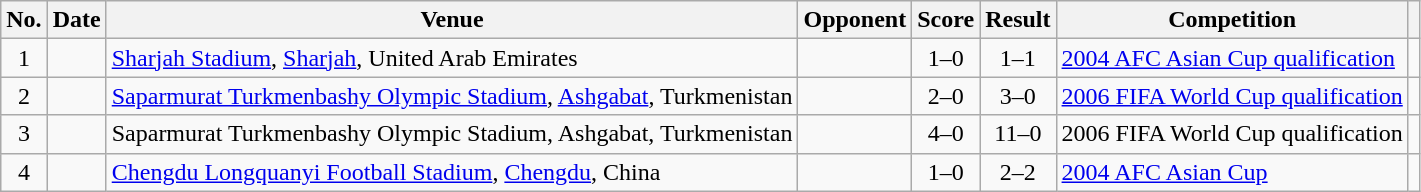<table class="wikitable sortable">
<tr>
<th scope="col">No.</th>
<th scope="col">Date</th>
<th scope="col">Venue</th>
<th scope="col">Opponent</th>
<th scope="col">Score</th>
<th scope="col">Result</th>
<th scope="col">Competition</th>
<th scope="col" class="unsortable"></th>
</tr>
<tr>
<td align="center">1</td>
<td></td>
<td><a href='#'>Sharjah Stadium</a>, <a href='#'>Sharjah</a>, United Arab Emirates</td>
<td></td>
<td align="center">1–0</td>
<td align="center">1–1</td>
<td><a href='#'>2004 AFC Asian Cup qualification</a></td>
<td></td>
</tr>
<tr>
<td align="center">2</td>
<td></td>
<td><a href='#'>Saparmurat Turkmenbashy Olympic Stadium</a>, <a href='#'>Ashgabat</a>, Turkmenistan</td>
<td></td>
<td align="center">2–0</td>
<td align="center">3–0</td>
<td><a href='#'>2006 FIFA World Cup qualification</a></td>
<td></td>
</tr>
<tr>
<td align="center">3</td>
<td></td>
<td>Saparmurat Turkmenbashy Olympic Stadium, Ashgabat, Turkmenistan</td>
<td></td>
<td align="center">4–0</td>
<td align="center">11–0</td>
<td>2006 FIFA World Cup qualification</td>
<td></td>
</tr>
<tr>
<td align="center">4</td>
<td></td>
<td><a href='#'>Chengdu Longquanyi Football Stadium</a>, <a href='#'>Chengdu</a>, China</td>
<td></td>
<td align="center">1–0</td>
<td align="center">2–2</td>
<td><a href='#'>2004 AFC Asian Cup</a></td>
<td></td>
</tr>
</table>
